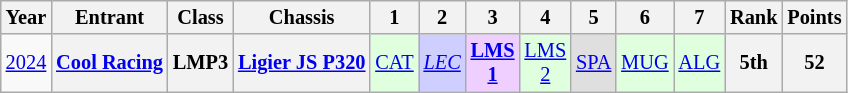<table class="wikitable" style="text-align:center; font-size:85%">
<tr>
<th>Year</th>
<th>Entrant</th>
<th>Class</th>
<th>Chassis</th>
<th>1</th>
<th>2</th>
<th>3</th>
<th>4</th>
<th>5</th>
<th>6</th>
<th>7</th>
<th>Rank</th>
<th>Points</th>
</tr>
<tr>
<td><a href='#'>2024</a></td>
<th nowrap><a href='#'>Cool Racing</a></th>
<th>LMP3</th>
<th nowrap><a href='#'>Ligier JS P320</a></th>
<td style="background:#DFFFDF;"><a href='#'>CAT</a><br></td>
<td style="background:#CFCFFF;"><em><a href='#'>LEC</a></em><br></td>
<td style="background:#EFCFFF;"><strong><a href='#'>LMS<br>1</a></strong><br></td>
<td style="background:#DFFFDF;"><a href='#'>LMS<br>2</a><br></td>
<td style="background:#DFDFDF;"><a href='#'>SPA</a><br></td>
<td style="background:#DFFFDF;"><a href='#'>MUG</a><br></td>
<td style="background:#DFFFDF;"><a href='#'>ALG</a><br></td>
<th>5th</th>
<th>52</th>
</tr>
</table>
